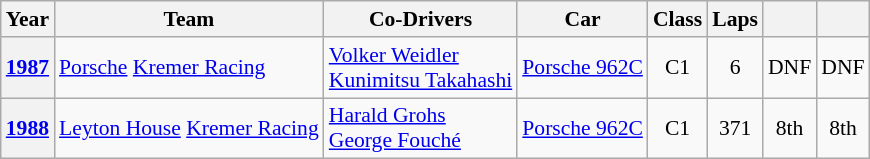<table class="wikitable" style="text-align:center; font-size:90%">
<tr>
<th>Year</th>
<th>Team</th>
<th>Co-Drivers</th>
<th>Car</th>
<th>Class</th>
<th>Laps</th>
<th></th>
<th></th>
</tr>
<tr>
<th><a href='#'>1987</a></th>
<td align="left"> <a href='#'>Porsche</a> <a href='#'>Kremer Racing</a></td>
<td align="left"> <a href='#'>Volker Weidler</a><br> <a href='#'>Kunimitsu Takahashi</a></td>
<td align="left"><a href='#'>Porsche 962C</a></td>
<td>C1</td>
<td>6</td>
<td>DNF</td>
<td>DNF</td>
</tr>
<tr>
<th><a href='#'>1988</a></th>
<td align="left"> <a href='#'>Leyton House</a> <a href='#'>Kremer Racing</a></td>
<td align="left"> <a href='#'>Harald Grohs</a><br> <a href='#'>George Fouché</a></td>
<td align="left"><a href='#'>Porsche 962C</a></td>
<td>C1</td>
<td>371</td>
<td>8th</td>
<td>8th</td>
</tr>
</table>
